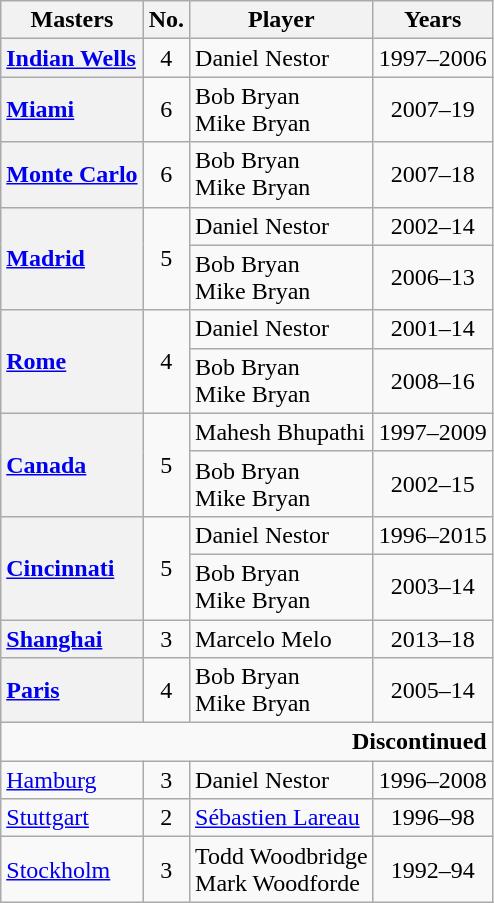<table class="wikitable nowrap">
<tr>
<th scope="col">Masters</th>
<th scope="col" style="width:20">No.</th>
<th scope="col">Player</th>
<th scope="col">Years</th>
</tr>
<tr>
<th scope="row" style="text-align:left"><a href='#'>Indian Wells</a></th>
<td style="text-align: center;">4</td>
<td> Daniel Nestor</td>
<td>1997–2006</td>
</tr>
<tr>
<th scope="row" style="text-align:left"><a href='#'>Miami</a></th>
<td style="text-align: center;">6</td>
<td> Bob Bryan<br> Mike Bryan</td>
<td style="text-align: center;">2007–19</td>
</tr>
<tr>
<th scope="row" style="text-align:left"><a href='#'>Monte Carlo</a></th>
<td style="text-align: center;">6</td>
<td> Bob Bryan<br> Mike Bryan</td>
<td style="text-align: center;">2007–18</td>
</tr>
<tr>
<th scope="row" style="text-align:left" rowspan=2><a href='#'>Madrid</a></th>
<td rowspan=2 style="text-align: center;">5</td>
<td> Daniel Nestor</td>
<td style="text-align: center;">2002–14</td>
</tr>
<tr>
<td> Bob Bryan<br> Mike Bryan</td>
<td style="text-align: center;">2006–13</td>
</tr>
<tr>
<th scope="row" style="text-align:left" rowspan=2><a href='#'>Rome</a></th>
<td rowspan=2 style="text-align: center;">4</td>
<td> Daniel Nestor</td>
<td style="text-align: center;">2001–14</td>
</tr>
<tr>
<td> Bob Bryan<br> Mike Bryan</td>
<td style="text-align: center;">2008–16</td>
</tr>
<tr>
<th scope="row" style="text-align:left" rowspan=2><a href='#'>Canada</a></th>
<td rowspan=2 style="text-align: center;">5</td>
<td> Mahesh Bhupathi</td>
<td>1997–2009</td>
</tr>
<tr>
<td> Bob Bryan<br> Mike Bryan</td>
<td style="text-align: center;">2002–15</td>
</tr>
<tr>
<th scope="row" style="text-align:left" rowspan=2><a href='#'>Cincinnati</a></th>
<td rowspan=2 style="text-align: center;">5</td>
<td> Daniel Nestor</td>
<td>1996–2015</td>
</tr>
<tr>
<td> Bob Bryan<br> Mike Bryan</td>
<td style="text-align: center;">2003–14</td>
</tr>
<tr>
<th scope="row" style="text-align:left"><a href='#'>Shanghai</a></th>
<td style="text-align: center;">3</td>
<td> Marcelo Melo</td>
<td style="text-align: center;">2013–18</td>
</tr>
<tr>
<th scope="row" style="text-align:left"><a href='#'>Paris</a></th>
<td style="text-align: center;">4</td>
<td> Bob Bryan<br> Mike Bryan</td>
<td style="text-align: center;">2005–14</td>
</tr>
<tr>
<td colspan=4 style="text-align: right;"><strong>Discontinued</strong></td>
</tr>
<tr>
<td style="text-align:left"><a href='#'>Hamburg</a></td>
<td style="text-align: center;">3</td>
<td> Daniel Nestor</td>
<td style="text-align: center;">1996–2008</td>
</tr>
<tr>
<td style="text-align:left"><a href='#'>Stuttgart</a></td>
<td style="text-align: center;">2</td>
<td> <a href='#'>Sébastien Lareau</a></td>
<td style="text-align: center;">1996–98</td>
</tr>
<tr>
<td style="text-align:left"><a href='#'>Stockholm</a></td>
<td style="text-align: center;">3</td>
<td> Todd Woodbridge<br> Mark Woodforde</td>
<td style="text-align: center;">1992–94</td>
</tr>
</table>
